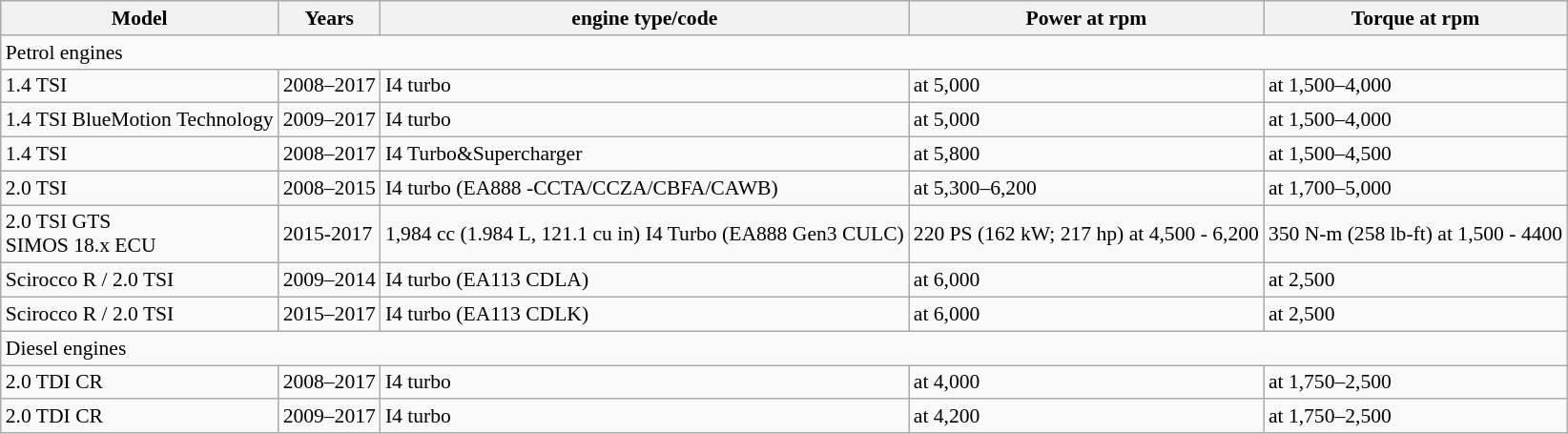<table class="wikitable" style="font-size: 90%;">
<tr>
<th>Model</th>
<th>Years</th>
<th>engine type/code</th>
<th>Power at rpm</th>
<th>Torque at rpm</th>
</tr>
<tr>
<td colspan="6">Petrol engines</td>
</tr>
<tr>
<td>1.4 TSI</td>
<td>2008–2017</td>
<td> I4 turbo</td>
<td> at 5,000</td>
<td> at 1,500–4,000</td>
</tr>
<tr>
<td>1.4 TSI BlueMotion Technology</td>
<td>2009–2017</td>
<td> I4 turbo</td>
<td> at 5,000</td>
<td> at 1,500–4,000</td>
</tr>
<tr>
<td>1.4 TSI</td>
<td>2008–2017</td>
<td> I4 Turbo&Supercharger</td>
<td> at 5,800</td>
<td> at 1,500–4,500</td>
</tr>
<tr>
<td>2.0 TSI</td>
<td>2008–2015</td>
<td> I4 turbo (EA888 -CCTA/CCZA/CBFA/CAWB)</td>
<td> at 5,300–6,200</td>
<td> at 1,700–5,000</td>
</tr>
<tr>
<td>2.0 TSI GTS<br>SIMOS 18.x ECU</td>
<td>2015-2017</td>
<td>1,984 cc (1.984 L, 121.1 cu in) I4 Turbo (EA888 Gen3 CULC)</td>
<td>220 PS (162 kW; 217 hp) at 4,500 - 6,200</td>
<td>350 N-m (258 lb-ft) at 1,500 - 4400</td>
</tr>
<tr>
<td>Scirocco R / 2.0 TSI</td>
<td>2009–2014</td>
<td> I4 turbo (EA113 CDLA)</td>
<td> at 6,000</td>
<td> at 2,500</td>
</tr>
<tr>
<td>Scirocco R / 2.0 TSI</td>
<td>2015–2017</td>
<td> I4 turbo (EA113 CDLK)</td>
<td> at 6,000</td>
<td> at 2,500</td>
</tr>
<tr>
<td colspan="6">Diesel engines</td>
</tr>
<tr>
<td>2.0 TDI CR</td>
<td>2008–2017</td>
<td> I4 turbo</td>
<td> at 4,000</td>
<td> at 1,750–2,500</td>
</tr>
<tr>
<td>2.0 TDI CR</td>
<td>2009–2017</td>
<td> I4 turbo</td>
<td> at 4,200</td>
<td> at 1,750–2,500</td>
</tr>
</table>
